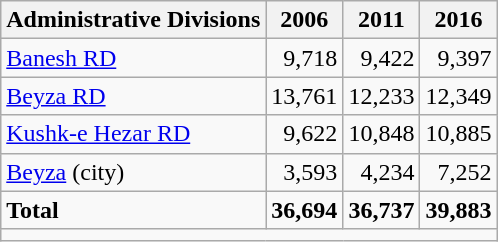<table class="wikitable">
<tr>
<th>Administrative Divisions</th>
<th>2006</th>
<th>2011</th>
<th>2016</th>
</tr>
<tr>
<td><a href='#'>Banesh RD</a></td>
<td style="text-align: right;">9,718</td>
<td style="text-align: right;">9,422</td>
<td style="text-align: right;">9,397</td>
</tr>
<tr>
<td><a href='#'>Beyza RD</a></td>
<td style="text-align: right;">13,761</td>
<td style="text-align: right;">12,233</td>
<td style="text-align: right;">12,349</td>
</tr>
<tr>
<td><a href='#'>Kushk-e Hezar RD</a></td>
<td style="text-align: right;">9,622</td>
<td style="text-align: right;">10,848</td>
<td style="text-align: right;">10,885</td>
</tr>
<tr>
<td><a href='#'>Beyza</a> (city)</td>
<td style="text-align: right;">3,593</td>
<td style="text-align: right;">4,234</td>
<td style="text-align: right;">7,252</td>
</tr>
<tr>
<td><strong>Total</strong></td>
<td style="text-align: right;"><strong>36,694</strong></td>
<td style="text-align: right;"><strong>36,737</strong></td>
<td style="text-align: right;"><strong>39,883</strong></td>
</tr>
<tr>
<td colspan=4></td>
</tr>
</table>
